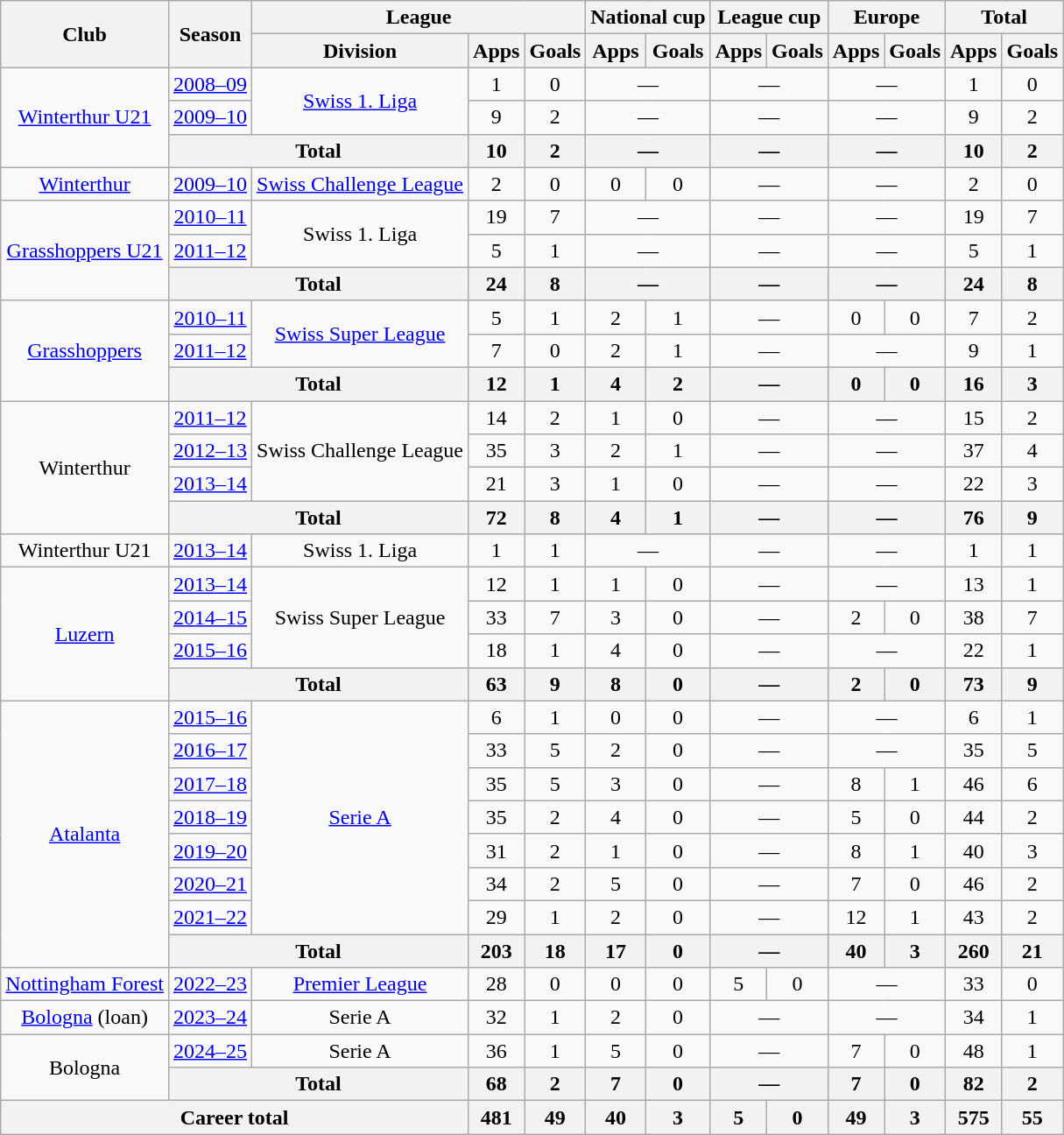<table class="wikitable" style="text-align:center">
<tr>
<th rowspan="2">Club</th>
<th rowspan="2">Season</th>
<th colspan="3">League</th>
<th colspan="2">National cup</th>
<th colspan="2">League cup</th>
<th colspan="2">Europe</th>
<th colspan="2">Total</th>
</tr>
<tr>
<th>Division</th>
<th>Apps</th>
<th>Goals</th>
<th>Apps</th>
<th>Goals</th>
<th>Apps</th>
<th>Goals</th>
<th>Apps</th>
<th>Goals</th>
<th>Apps</th>
<th>Goals</th>
</tr>
<tr>
<td rowspan="3"><a href='#'>Winterthur U21</a></td>
<td><a href='#'>2008–09</a></td>
<td rowspan="2"><a href='#'>Swiss 1. Liga</a></td>
<td>1</td>
<td>0</td>
<td colspan="2">—</td>
<td colspan="2">—</td>
<td colspan="2">—</td>
<td>1</td>
<td>0</td>
</tr>
<tr>
<td><a href='#'>2009–10</a></td>
<td>9</td>
<td>2</td>
<td colspan="2">—</td>
<td colspan="2">—</td>
<td colspan="2">—</td>
<td>9</td>
<td>2</td>
</tr>
<tr>
<th colspan="2">Total</th>
<th>10</th>
<th>2</th>
<th colspan="2">—</th>
<th colspan="2">—</th>
<th colspan="2">—</th>
<th>10</th>
<th>2</th>
</tr>
<tr>
<td><a href='#'>Winterthur</a></td>
<td><a href='#'>2009–10</a></td>
<td><a href='#'>Swiss Challenge League</a></td>
<td>2</td>
<td>0</td>
<td>0</td>
<td>0</td>
<td colspan="2">—</td>
<td colspan="2">—</td>
<td>2</td>
<td>0</td>
</tr>
<tr>
<td rowspan="3"><a href='#'>Grasshoppers U21</a></td>
<td><a href='#'>2010–11</a></td>
<td rowspan="2">Swiss 1. Liga</td>
<td>19</td>
<td>7</td>
<td colspan="2">—</td>
<td colspan="2">—</td>
<td colspan="2">—</td>
<td>19</td>
<td>7</td>
</tr>
<tr>
<td><a href='#'>2011–12</a></td>
<td>5</td>
<td>1</td>
<td colspan="2">—</td>
<td colspan="2">—</td>
<td colspan="2">—</td>
<td>5</td>
<td>1</td>
</tr>
<tr>
<th colspan="2">Total</th>
<th>24</th>
<th>8</th>
<th colspan="2">—</th>
<th colspan="2">—</th>
<th colspan="2">—</th>
<th>24</th>
<th>8</th>
</tr>
<tr>
<td rowspan="3"><a href='#'>Grasshoppers</a></td>
<td><a href='#'>2010–11</a></td>
<td rowspan="2"><a href='#'>Swiss Super League</a></td>
<td>5</td>
<td>1</td>
<td>2</td>
<td>1</td>
<td colspan="2">—</td>
<td>0</td>
<td>0</td>
<td>7</td>
<td>2</td>
</tr>
<tr>
<td><a href='#'>2011–12</a></td>
<td>7</td>
<td>0</td>
<td>2</td>
<td>1</td>
<td colspan="2">—</td>
<td colspan="2">—</td>
<td>9</td>
<td>1</td>
</tr>
<tr>
<th colspan="2">Total</th>
<th>12</th>
<th>1</th>
<th>4</th>
<th>2</th>
<th colspan="2">—</th>
<th>0</th>
<th>0</th>
<th>16</th>
<th>3</th>
</tr>
<tr>
<td rowspan="4">Winterthur</td>
<td><a href='#'>2011–12</a></td>
<td rowspan="3">Swiss Challenge League</td>
<td>14</td>
<td>2</td>
<td>1</td>
<td>0</td>
<td colspan="2">—</td>
<td colspan="2">—</td>
<td>15</td>
<td>2</td>
</tr>
<tr>
<td><a href='#'>2012–13</a></td>
<td>35</td>
<td>3</td>
<td>2</td>
<td>1</td>
<td colspan="2">—</td>
<td colspan="2">—</td>
<td>37</td>
<td>4</td>
</tr>
<tr>
<td><a href='#'>2013–14</a></td>
<td>21</td>
<td>3</td>
<td>1</td>
<td>0</td>
<td colspan="2">—</td>
<td colspan="2">—</td>
<td>22</td>
<td>3</td>
</tr>
<tr>
<th colspan="2">Total</th>
<th>72</th>
<th>8</th>
<th>4</th>
<th>1</th>
<th colspan="2">—</th>
<th colspan="2">—</th>
<th>76</th>
<th>9</th>
</tr>
<tr>
<td>Winterthur U21</td>
<td><a href='#'>2013–14</a></td>
<td>Swiss 1. Liga</td>
<td>1</td>
<td>1</td>
<td colspan="2">—</td>
<td colspan="2">—</td>
<td colspan="2">—</td>
<td>1</td>
<td>1</td>
</tr>
<tr>
<td rowspan="4"><a href='#'>Luzern</a></td>
<td><a href='#'>2013–14</a></td>
<td rowspan="3">Swiss Super League</td>
<td>12</td>
<td>1</td>
<td>1</td>
<td>0</td>
<td colspan="2">—</td>
<td colspan="2">—</td>
<td>13</td>
<td>1</td>
</tr>
<tr>
<td><a href='#'>2014–15</a></td>
<td>33</td>
<td>7</td>
<td>3</td>
<td>0</td>
<td colspan="2">—</td>
<td>2</td>
<td>0</td>
<td>38</td>
<td>7</td>
</tr>
<tr>
<td><a href='#'>2015–16</a></td>
<td>18</td>
<td>1</td>
<td>4</td>
<td>0</td>
<td colspan="2">—</td>
<td colspan="2">—</td>
<td>22</td>
<td>1</td>
</tr>
<tr>
<th colspan="2">Total</th>
<th>63</th>
<th>9</th>
<th>8</th>
<th>0</th>
<th colspan="2">—</th>
<th>2</th>
<th>0</th>
<th>73</th>
<th>9</th>
</tr>
<tr>
<td rowspan="8"><a href='#'>Atalanta</a></td>
<td><a href='#'>2015–16</a></td>
<td rowspan="7"><a href='#'>Serie A</a></td>
<td>6</td>
<td>1</td>
<td>0</td>
<td>0</td>
<td colspan="2">—</td>
<td colspan="2">—</td>
<td>6</td>
<td>1</td>
</tr>
<tr>
<td><a href='#'>2016–17</a></td>
<td>33</td>
<td>5</td>
<td>2</td>
<td>0</td>
<td colspan="2">—</td>
<td colspan="2">—</td>
<td>35</td>
<td>5</td>
</tr>
<tr>
<td><a href='#'>2017–18</a></td>
<td>35</td>
<td>5</td>
<td>3</td>
<td>0</td>
<td colspan="2">—</td>
<td>8</td>
<td>1</td>
<td>46</td>
<td>6</td>
</tr>
<tr>
<td><a href='#'>2018–19</a></td>
<td>35</td>
<td>2</td>
<td>4</td>
<td>0</td>
<td colspan="2">—</td>
<td>5</td>
<td>0</td>
<td>44</td>
<td>2</td>
</tr>
<tr>
<td><a href='#'>2019–20</a></td>
<td>31</td>
<td>2</td>
<td>1</td>
<td>0</td>
<td colspan="2">—</td>
<td>8</td>
<td>1</td>
<td>40</td>
<td>3</td>
</tr>
<tr>
<td><a href='#'>2020–21</a></td>
<td>34</td>
<td>2</td>
<td>5</td>
<td>0</td>
<td colspan="2">—</td>
<td>7</td>
<td>0</td>
<td>46</td>
<td>2</td>
</tr>
<tr>
<td><a href='#'>2021–22</a></td>
<td>29</td>
<td>1</td>
<td>2</td>
<td>0</td>
<td colspan="2">—</td>
<td>12</td>
<td>1</td>
<td>43</td>
<td>2</td>
</tr>
<tr>
<th colspan="2">Total</th>
<th>203</th>
<th>18</th>
<th>17</th>
<th>0</th>
<th colspan="2">—</th>
<th>40</th>
<th>3</th>
<th>260</th>
<th>21</th>
</tr>
<tr>
<td><a href='#'>Nottingham Forest</a></td>
<td><a href='#'>2022–23</a></td>
<td><a href='#'>Premier League</a></td>
<td>28</td>
<td>0</td>
<td>0</td>
<td>0</td>
<td>5</td>
<td>0</td>
<td colspan="2">—</td>
<td>33</td>
<td>0</td>
</tr>
<tr>
<td><a href='#'>Bologna</a> (loan)</td>
<td><a href='#'>2023–24</a></td>
<td>Serie A</td>
<td>32</td>
<td>1</td>
<td>2</td>
<td>0</td>
<td colspan="2">—</td>
<td colspan="2">—</td>
<td>34</td>
<td>1</td>
</tr>
<tr>
<td rowspan="2">Bologna</td>
<td><a href='#'>2024–25</a></td>
<td>Serie A</td>
<td>36</td>
<td>1</td>
<td>5</td>
<td>0</td>
<td colspan="2">—</td>
<td>7</td>
<td>0</td>
<td>48</td>
<td>1</td>
</tr>
<tr>
<th colspan="2">Total</th>
<th>68</th>
<th>2</th>
<th>7</th>
<th>0</th>
<th colspan="2">—</th>
<th>7</th>
<th>0</th>
<th>82</th>
<th>2</th>
</tr>
<tr>
<th colspan="3">Career total</th>
<th>481</th>
<th>49</th>
<th>40</th>
<th>3</th>
<th>5</th>
<th>0</th>
<th>49</th>
<th>3</th>
<th>575</th>
<th>55</th>
</tr>
</table>
